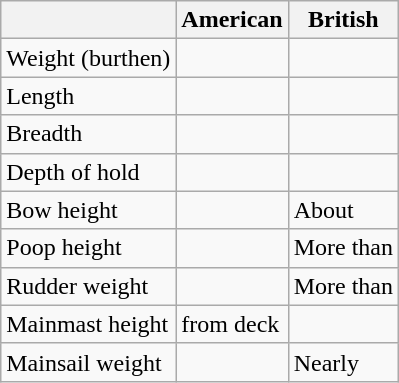<table class="wikitable">
<tr>
<th></th>
<th>American</th>
<th>British</th>
</tr>
<tr>
<td>Weight (burthen)</td>
<td></td>
<td></td>
</tr>
<tr>
<td>Length</td>
<td></td>
<td></td>
</tr>
<tr>
<td>Breadth</td>
<td></td>
<td></td>
</tr>
<tr>
<td>Depth of hold</td>
<td></td>
<td></td>
</tr>
<tr>
<td>Bow height</td>
<td></td>
<td>About </td>
</tr>
<tr>
<td>Poop height</td>
<td></td>
<td>More than </td>
</tr>
<tr>
<td>Rudder weight</td>
<td></td>
<td>More than </td>
</tr>
<tr>
<td>Mainmast height</td>
<td> from deck</td>
<td></td>
</tr>
<tr>
<td>Mainsail weight</td>
<td></td>
<td>Nearly </td>
</tr>
</table>
